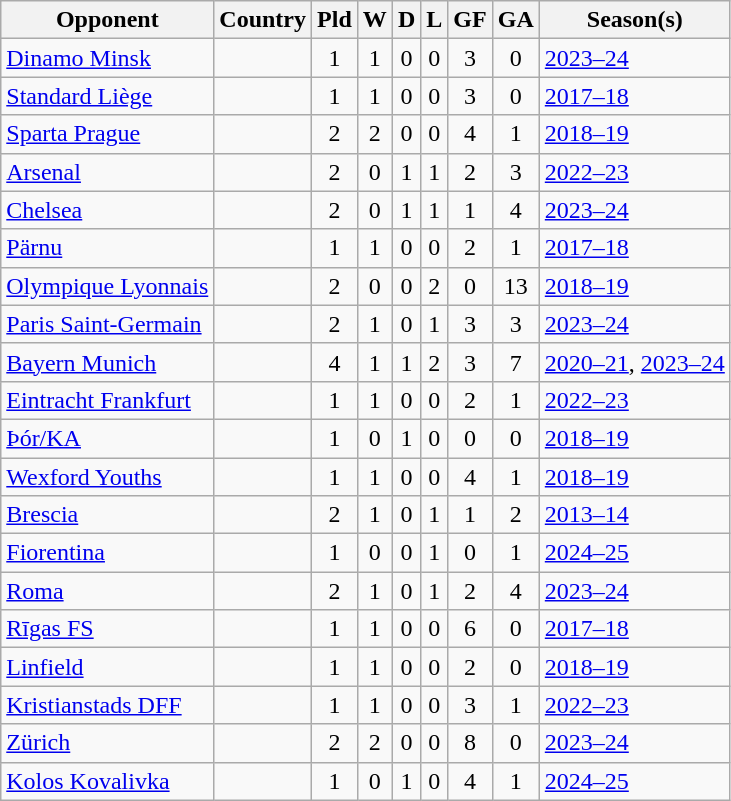<table class="wikitable sortable" style="text-align:center">
<tr>
<th>Opponent</th>
<th>Country</th>
<th>Pld</th>
<th>W</th>
<th>D</th>
<th>L</th>
<th>GF</th>
<th>GA</th>
<th>Season(s)</th>
</tr>
<tr>
<td align=left><a href='#'>Dinamo Minsk</a></td>
<td align=left></td>
<td>1</td>
<td>1</td>
<td>0</td>
<td>0</td>
<td>3</td>
<td>0</td>
<td align=left><a href='#'>2023–24</a></td>
</tr>
<tr>
<td align=left><a href='#'>Standard Liège</a></td>
<td align=left></td>
<td>1</td>
<td>1</td>
<td>0</td>
<td>0</td>
<td>3</td>
<td>0</td>
<td align=left><a href='#'>2017–18</a></td>
</tr>
<tr>
<td align=left><a href='#'>Sparta Prague</a></td>
<td align=left></td>
<td>2</td>
<td>2</td>
<td>0</td>
<td>0</td>
<td>4</td>
<td>1</td>
<td align=left><a href='#'>2018–19</a></td>
</tr>
<tr>
<td align=left><a href='#'>Arsenal</a></td>
<td align=left></td>
<td>2</td>
<td>0</td>
<td>1</td>
<td>1</td>
<td>2</td>
<td>3</td>
<td align=left><a href='#'>2022–23</a></td>
</tr>
<tr>
<td align=left><a href='#'>Chelsea</a></td>
<td align=left></td>
<td>2</td>
<td>0</td>
<td>1</td>
<td>1</td>
<td>1</td>
<td>4</td>
<td align=left><a href='#'>2023–24</a></td>
</tr>
<tr>
<td align=left><a href='#'>Pärnu</a></td>
<td align=left></td>
<td>1</td>
<td>1</td>
<td>0</td>
<td>0</td>
<td>2</td>
<td>1</td>
<td align=left><a href='#'>2017–18</a></td>
</tr>
<tr>
<td align=left><a href='#'>Olympique Lyonnais</a></td>
<td align=left></td>
<td>2</td>
<td>0</td>
<td>0</td>
<td>2</td>
<td>0</td>
<td>13</td>
<td align=left><a href='#'>2018–19</a></td>
</tr>
<tr>
<td align=left><a href='#'>Paris Saint-Germain</a></td>
<td align=left></td>
<td>2</td>
<td>1</td>
<td>0</td>
<td>1</td>
<td>3</td>
<td>3</td>
<td align=left><a href='#'>2023–24</a></td>
</tr>
<tr>
<td align=left><a href='#'>Bayern Munich</a></td>
<td align=left></td>
<td>4</td>
<td>1</td>
<td>1</td>
<td>2</td>
<td>3</td>
<td>7</td>
<td align=left><a href='#'>2020–21</a>, <a href='#'>2023–24</a></td>
</tr>
<tr>
<td align=left><a href='#'>Eintracht Frankfurt</a></td>
<td align=left></td>
<td>1</td>
<td>1</td>
<td>0</td>
<td>0</td>
<td>2</td>
<td>1</td>
<td align=left><a href='#'>2022–23</a></td>
</tr>
<tr>
<td align=left><a href='#'>Þór/KA</a></td>
<td align=left></td>
<td>1</td>
<td>0</td>
<td>1</td>
<td>0</td>
<td>0</td>
<td>0</td>
<td align=left><a href='#'>2018–19</a></td>
</tr>
<tr>
<td align=left><a href='#'>Wexford Youths</a></td>
<td align=left></td>
<td>1</td>
<td>1</td>
<td>0</td>
<td>0</td>
<td>4</td>
<td>1</td>
<td align=left><a href='#'>2018–19</a></td>
</tr>
<tr>
<td align=left><a href='#'>Brescia</a></td>
<td align=left></td>
<td>2</td>
<td>1</td>
<td>0</td>
<td>1</td>
<td>1</td>
<td>2</td>
<td align=left><a href='#'>2013–14</a></td>
</tr>
<tr>
<td align=left><a href='#'>Fiorentina</a></td>
<td align=left></td>
<td>1</td>
<td>0</td>
<td>0</td>
<td>1</td>
<td>0</td>
<td>1</td>
<td align="left"><a href='#'>2024–25</a></td>
</tr>
<tr>
<td align=left><a href='#'>Roma</a></td>
<td align=left></td>
<td>2</td>
<td>1</td>
<td>0</td>
<td>1</td>
<td>2</td>
<td>4</td>
<td align=left><a href='#'>2023–24</a></td>
</tr>
<tr>
<td align=left><a href='#'>Rīgas FS</a></td>
<td align=left></td>
<td>1</td>
<td>1</td>
<td>0</td>
<td>0</td>
<td>6</td>
<td>0</td>
<td align=left><a href='#'>2017–18</a></td>
</tr>
<tr>
<td align=left><a href='#'>Linfield</a></td>
<td align=left></td>
<td>1</td>
<td>1</td>
<td>0</td>
<td>0</td>
<td>2</td>
<td>0</td>
<td align=left><a href='#'>2018–19</a></td>
</tr>
<tr>
<td align=left><a href='#'>Kristianstads DFF</a></td>
<td align=left></td>
<td>1</td>
<td>1</td>
<td>0</td>
<td>0</td>
<td>3</td>
<td>1</td>
<td align=left><a href='#'>2022–23</a></td>
</tr>
<tr>
<td align=left><a href='#'>Zürich</a></td>
<td align=left></td>
<td>2</td>
<td>2</td>
<td>0</td>
<td>0</td>
<td>8</td>
<td>0</td>
<td align=left><a href='#'>2023–24</a></td>
</tr>
<tr>
<td align=left><a href='#'>Kolos Kovalivka</a></td>
<td align=left></td>
<td>1</td>
<td>0</td>
<td>1</td>
<td>0</td>
<td>4</td>
<td>1</td>
<td align=left><a href='#'>2024–25</a></td>
</tr>
</table>
